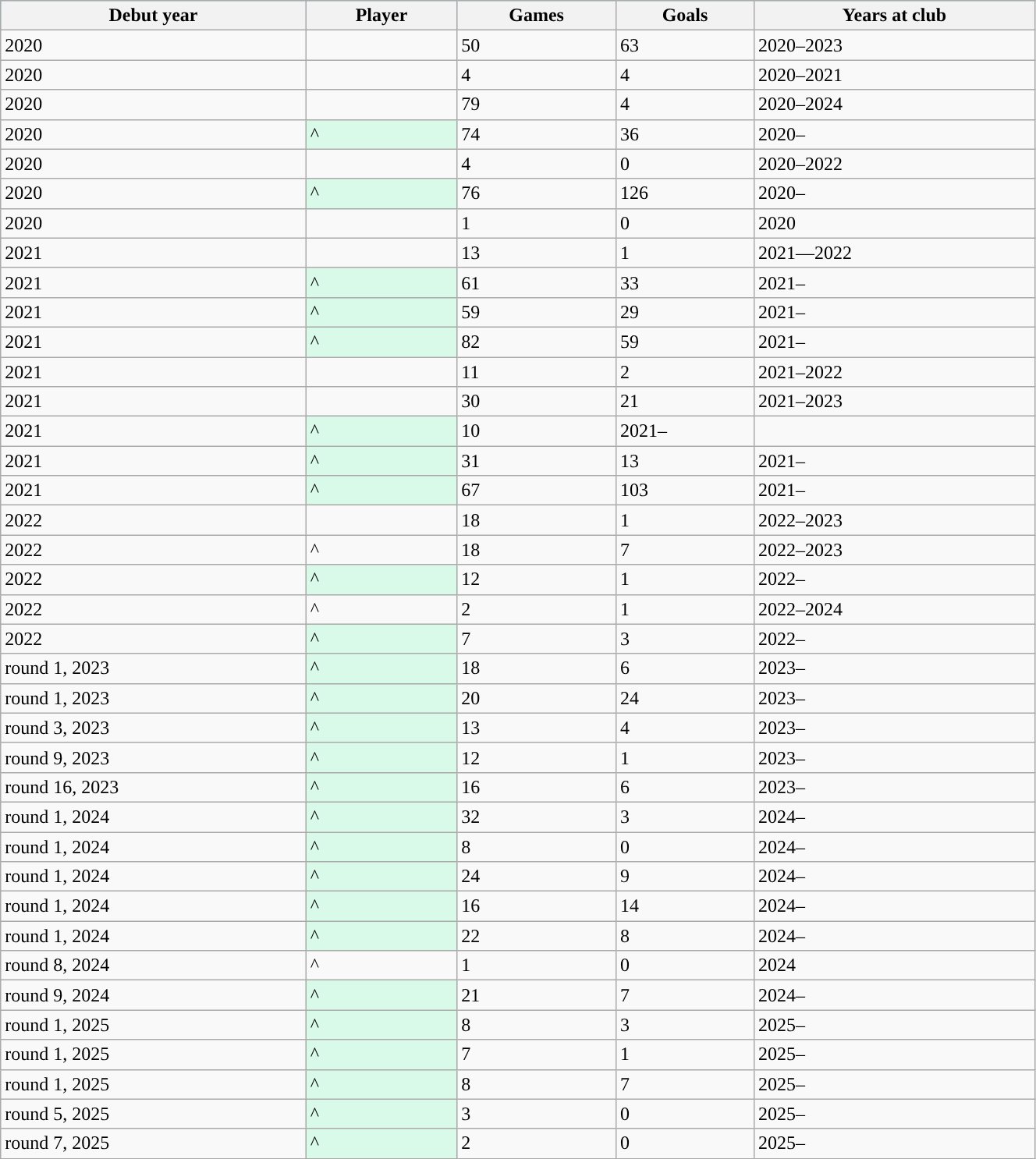<table class="wikitable sortable" style="width:70%; text-align=center">
<tr style="background:#87cefa;">
<th>Debut year</th>
<th>Player</th>
<th>Games</th>
<th>Goals</th>
<th>Years at club</th>
</tr>
<tr>
<td>2020</td>
<td></td>
<td>50</td>
<td>63</td>
<td>2020–2023</td>
</tr>
<tr>
<td>2020</td>
<td></td>
<td>4</td>
<td>4</td>
<td>2020–2021</td>
</tr>
<tr>
<td>2020</td>
<td></td>
<td>79</td>
<td>4</td>
<td>2020–2024</td>
</tr>
<tr>
<td>2020</td>
<td style="text-align:left;background:#d9f9e9">^</td>
<td>74</td>
<td>36</td>
<td align=left>2020–</td>
</tr>
<tr>
<td>2020</td>
<td></td>
<td>4</td>
<td>0</td>
<td>2020–2022</td>
</tr>
<tr>
<td>2020</td>
<td style="text-align:left;background:#d9f9e9">^</td>
<td>76</td>
<td>126</td>
<td align=left>2020–</td>
</tr>
<tr>
<td>2020</td>
<td style="text-align:left"></td>
<td>1</td>
<td>0</td>
<td align=left>2020</td>
</tr>
<tr>
<td>2021</td>
<td style="text-align:left"></td>
<td>13</td>
<td>1</td>
<td align=left>2021—2022</td>
</tr>
<tr>
<td>2021</td>
<td style="text-align:left;background:#d9f9e9">^</td>
<td>61</td>
<td>33</td>
<td align=left>2021–</td>
</tr>
<tr>
<td>2021</td>
<td style="text-align:left;background:#d9f9e9">^</td>
<td>59</td>
<td>29</td>
<td align=left>2021–</td>
</tr>
<tr>
<td>2021</td>
<td style="text-align:left;background:#d9f9e9">^</td>
<td>82</td>
<td>59</td>
<td align=left>2021–</td>
</tr>
<tr>
<td>2021</td>
<td style="text-align:left"></td>
<td>11</td>
<td>2</td>
<td align=left>2021–2022</td>
</tr>
<tr>
<td>2021</td>
<td style="text-align:left"></td>
<td>30</td>
<td>21</td>
<td align=left>2021–2023</td>
</tr>
<tr>
<td>2021</td>
<td style="text-align:left;background:#d9f9e9">^</td>
<td 34>10</td>
<td align=left>2021–</td>
</tr>
<tr>
<td>2021</td>
<td style="text-align:left;background:#d9f9e9">^</td>
<td>31</td>
<td>13</td>
<td align=left>2021–</td>
</tr>
<tr>
<td>2021</td>
<td style="text-align:left;background:#d9f9e9">^</td>
<td>67</td>
<td>103</td>
<td align=left>2021–</td>
</tr>
<tr>
<td>2022</td>
<td style="text-align:left"></td>
<td>18</td>
<td>1</td>
<td align=left>2022–2023</td>
</tr>
<tr>
<td>2022</td>
<td>^</td>
<td>18</td>
<td>7</td>
<td align=left>2022–2023</td>
</tr>
<tr>
<td>2022</td>
<td style="text-align:left;background:#d9f9e9">^</td>
<td>12</td>
<td>1</td>
<td align=left>2022–</td>
</tr>
<tr>
<td>2022</td>
<td>^</td>
<td>2</td>
<td>1</td>
<td align=left>2022–2024</td>
</tr>
<tr>
<td>2022</td>
<td style="text-align:left;background:#d9f9e9">^</td>
<td>7</td>
<td>3</td>
<td align=left>2022–</td>
</tr>
<tr>
<td>round 1, 2023</td>
<td style="text-align:left;background:#d9f9e9">^</td>
<td>18</td>
<td>6</td>
<td align=left>2023–</td>
</tr>
<tr>
<td>round 1, 2023</td>
<td style="text-align:left;background:#d9f9e9">^</td>
<td>20</td>
<td>24</td>
<td align=left>2023–</td>
</tr>
<tr>
<td>round 3, 2023</td>
<td style="text-align:left;background:#d9f9e9">^</td>
<td>13</td>
<td>4</td>
<td align=left>2023–</td>
</tr>
<tr>
<td>round 9, 2023</td>
<td style="text-align:left;background:#d9f9e9">^</td>
<td>12</td>
<td>1</td>
<td align=left>2023–</td>
</tr>
<tr>
<td>round 16, 2023</td>
<td style="text-align:left;background:#d9f9e9">^</td>
<td>16</td>
<td>6</td>
<td align=left>2023–</td>
</tr>
<tr>
<td>round 1, 2024</td>
<td style="text-align:left;background:#d9f9e9">^</td>
<td>32</td>
<td>3</td>
<td align=left>2024–</td>
</tr>
<tr>
<td>round 1, 2024</td>
<td style="text-align:left;background:#d9f9e9">^</td>
<td>8</td>
<td>0</td>
<td align=left>2024–</td>
</tr>
<tr>
<td>round 1, 2024</td>
<td style="text-align:left;background:#d9f9e9">^</td>
<td>24</td>
<td>9</td>
<td align=left>2024–</td>
</tr>
<tr>
<td>round 1, 2024</td>
<td style="text-align:left;background:#d9f9e9">^</td>
<td>16</td>
<td>14</td>
<td align=left>2024–</td>
</tr>
<tr>
<td>round 1, 2024</td>
<td style="text-align:left;background:#d9f9e9">^</td>
<td>22</td>
<td>8</td>
<td align=left>2024–</td>
</tr>
<tr>
<td>round 8, 2024</td>
<td>^</td>
<td>1</td>
<td>0</td>
<td align=left>2024</td>
</tr>
<tr>
<td>round 9, 2024</td>
<td style="text-align:left;background:#d9f9e9">^</td>
<td>21</td>
<td>7</td>
<td align=left>2024–</td>
</tr>
<tr>
<td>round 1, 2025</td>
<td style="background:#d9f9e9">^</td>
<td>8</td>
<td>3</td>
<td>2025–</td>
</tr>
<tr>
<td>round 1, 2025</td>
<td style="background:#d9f9e9">^</td>
<td>7</td>
<td>1</td>
<td>2025–</td>
</tr>
<tr>
<td>round 1, 2025</td>
<td style="background:#d9f9e9">^</td>
<td>8</td>
<td>7</td>
<td>2025–</td>
</tr>
<tr>
<td>round 5, 2025</td>
<td style="background:#d9f9e9">^</td>
<td>3</td>
<td>0</td>
<td>2025–</td>
</tr>
<tr>
<td>round 7, 2025</td>
<td style="background:#d9f9e9">^</td>
<td>2</td>
<td>0</td>
<td>2025–</td>
</tr>
</table>
